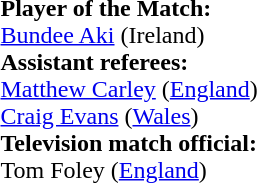<table style="width:100%">
<tr>
<td><br><strong>Player of the Match:</strong>
<br><a href='#'>Bundee Aki</a> (Ireland)<br><strong>Assistant referees:</strong>
<br><a href='#'>Matthew Carley</a> (<a href='#'>England</a>)
<br><a href='#'>Craig Evans</a> (<a href='#'>Wales</a>)
<br><strong>Television match official:</strong>
<br>Tom Foley (<a href='#'>England</a>)</td>
</tr>
</table>
